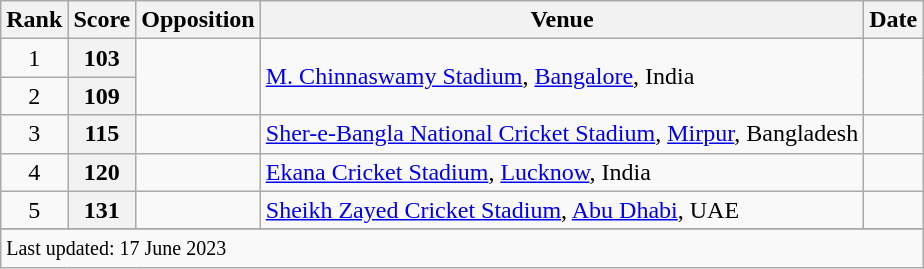<table class="wikitable plainrowheaders sortable">
<tr>
<th scope=col>Rank</th>
<th scope=col>Score</th>
<th scope=col>Opposition</th>
<th scope=col>Venue</th>
<th scope=col>Date</th>
</tr>
<tr>
<td align=center>1</td>
<th scope=row style=text-align:center;>103</th>
<td rowspan=2></td>
<td rowspan=2><a href='#'>M. Chinnaswamy Stadium</a>, <a href='#'>Bangalore</a>, India</td>
<td rowspan=2></td>
</tr>
<tr>
<td align=center>2</td>
<th scope=row style=text-align:center;>109</th>
</tr>
<tr>
<td align=center>3</td>
<th scope=row style=text-align:center;>115</th>
<td></td>
<td><a href='#'>Sher-e-Bangla National Cricket Stadium</a>, <a href='#'>Mirpur</a>, Bangladesh</td>
<td></td>
</tr>
<tr>
<td align=center>4</td>
<th scope=row style=text-align:center;>120</th>
<td></td>
<td><a href='#'>Ekana Cricket Stadium</a>, <a href='#'>Lucknow</a>, India</td>
<td></td>
</tr>
<tr>
<td align=center>5</td>
<th scope=row style=text-align:center;>131</th>
<td></td>
<td><a href='#'>Sheikh Zayed Cricket Stadium</a>, <a href='#'>Abu Dhabi</a>, UAE</td>
<td></td>
</tr>
<tr>
</tr>
<tr class=sortbottom>
<td colspan=5><small>Last updated: 17 June 2023</small></td>
</tr>
</table>
